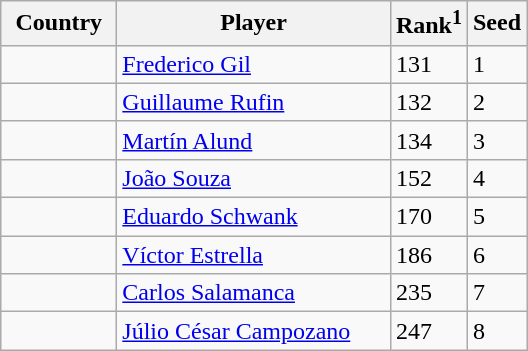<table class="sortable wikitable">
<tr>
<th width="70">Country</th>
<th width="175">Player</th>
<th>Rank<sup>1</sup></th>
<th>Seed</th>
</tr>
<tr>
<td></td>
<td><a href='#'>Frederico Gil</a></td>
<td>131</td>
<td>1</td>
</tr>
<tr>
<td></td>
<td><a href='#'>Guillaume Rufin</a></td>
<td>132</td>
<td>2</td>
</tr>
<tr>
<td></td>
<td><a href='#'>Martín Alund</a></td>
<td>134</td>
<td>3</td>
</tr>
<tr>
<td></td>
<td><a href='#'>João Souza</a></td>
<td>152</td>
<td>4</td>
</tr>
<tr>
<td></td>
<td><a href='#'>Eduardo Schwank</a></td>
<td>170</td>
<td>5</td>
</tr>
<tr>
<td></td>
<td><a href='#'>Víctor Estrella</a></td>
<td>186</td>
<td>6</td>
</tr>
<tr>
<td></td>
<td><a href='#'>Carlos Salamanca</a></td>
<td>235</td>
<td>7</td>
</tr>
<tr>
<td></td>
<td><a href='#'>Júlio César Campozano</a></td>
<td>247</td>
<td>8</td>
</tr>
</table>
